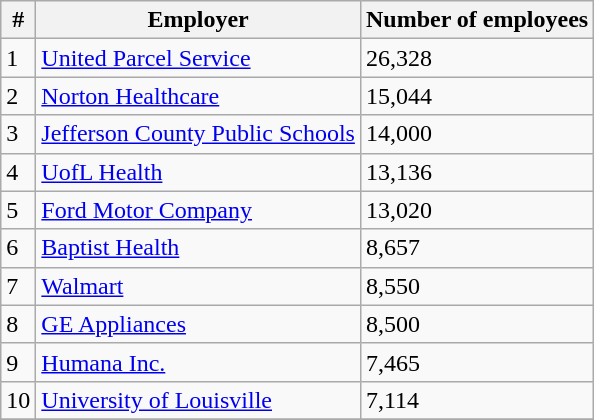<table class="wikitable sortable">
<tr>
<th>#</th>
<th>Employer</th>
<th>Number of employees</th>
</tr>
<tr>
<td>1</td>
<td><a href='#'>United Parcel Service</a></td>
<td>26,328</td>
</tr>
<tr>
<td>2</td>
<td><a href='#'>Norton Healthcare</a></td>
<td>15,044</td>
</tr>
<tr>
<td>3</td>
<td><a href='#'>Jefferson County Public Schools</a></td>
<td>14,000</td>
</tr>
<tr>
<td>4</td>
<td><a href='#'>UofL Health</a></td>
<td>13,136</td>
</tr>
<tr>
<td>5</td>
<td><a href='#'>Ford Motor Company</a></td>
<td>13,020</td>
</tr>
<tr>
<td>6</td>
<td><a href='#'>Baptist Health</a></td>
<td>8,657</td>
</tr>
<tr>
<td>7</td>
<td><a href='#'>Walmart</a></td>
<td>8,550</td>
</tr>
<tr>
<td>8</td>
<td><a href='#'>GE Appliances</a></td>
<td>8,500</td>
</tr>
<tr>
<td>9</td>
<td><a href='#'>Humana Inc.</a></td>
<td>7,465</td>
</tr>
<tr>
<td>10</td>
<td><a href='#'>University of Louisville</a></td>
<td>7,114</td>
</tr>
<tr>
</tr>
</table>
